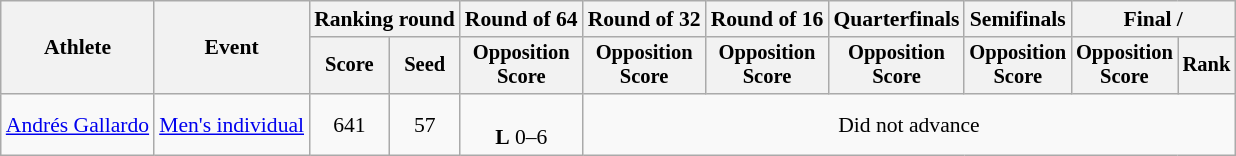<table class="wikitable" style="font-size:90%; text-align:center">
<tr>
<th rowspan=2>Athlete</th>
<th rowspan=2>Event</th>
<th colspan="2">Ranking round</th>
<th>Round of 64</th>
<th>Round of 32</th>
<th>Round of 16</th>
<th>Quarterfinals</th>
<th>Semifinals</th>
<th colspan="2">Final / </th>
</tr>
<tr style="font-size:95%">
<th>Score</th>
<th>Seed</th>
<th>Opposition<br>Score</th>
<th>Opposition<br>Score</th>
<th>Opposition<br>Score</th>
<th>Opposition<br>Score</th>
<th>Opposition<br>Score</th>
<th>Opposition<br>Score</th>
<th>Rank</th>
</tr>
<tr align=center>
<td align=left><a href='#'>Andrés Gallardo</a></td>
<td align=left><a href='#'>Men's individual</a></td>
<td>641</td>
<td>57</td>
<td><br><strong>L</strong> 0–6</td>
<td colspan=6>Did not advance</td>
</tr>
</table>
